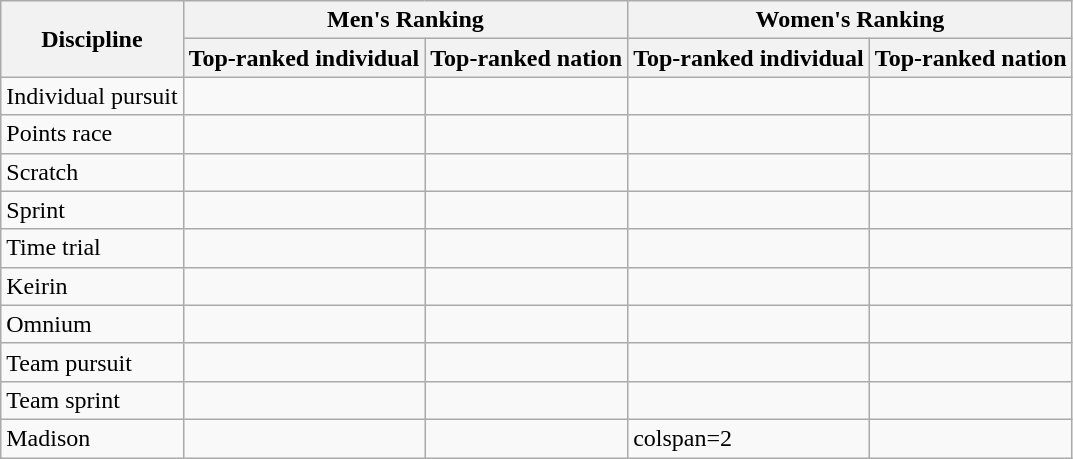<table class="wikitable">
<tr>
<th rowspan=2>Discipline</th>
<th colspan=2>Men's Ranking</th>
<th colspan=2>Women's Ranking</th>
</tr>
<tr>
<th>Top-ranked individual</th>
<th>Top-ranked nation</th>
<th>Top-ranked individual</th>
<th>Top-ranked nation</th>
</tr>
<tr>
<td>Individual pursuit</td>
<td></td>
<td></td>
<td></td>
<td></td>
</tr>
<tr>
<td>Points race</td>
<td></td>
<td></td>
<td></td>
<td></td>
</tr>
<tr>
<td>Scratch</td>
<td></td>
<td></td>
<td></td>
<td></td>
</tr>
<tr>
<td>Sprint</td>
<td></td>
<td></td>
<td></td>
<td></td>
</tr>
<tr>
<td>Time trial</td>
<td></td>
<td></td>
<td></td>
<td></td>
</tr>
<tr>
<td>Keirin</td>
<td></td>
<td></td>
<td></td>
<td></td>
</tr>
<tr>
<td>Omnium</td>
<td></td>
<td></td>
<td></td>
<td></td>
</tr>
<tr>
<td>Team pursuit</td>
<td></td>
<td></td>
<td></td>
<td></td>
</tr>
<tr>
<td>Team sprint</td>
<td></td>
<td></td>
<td></td>
<td></td>
</tr>
<tr>
<td>Madison</td>
<td></td>
<td></td>
<td>colspan=2 </td>
</tr>
</table>
